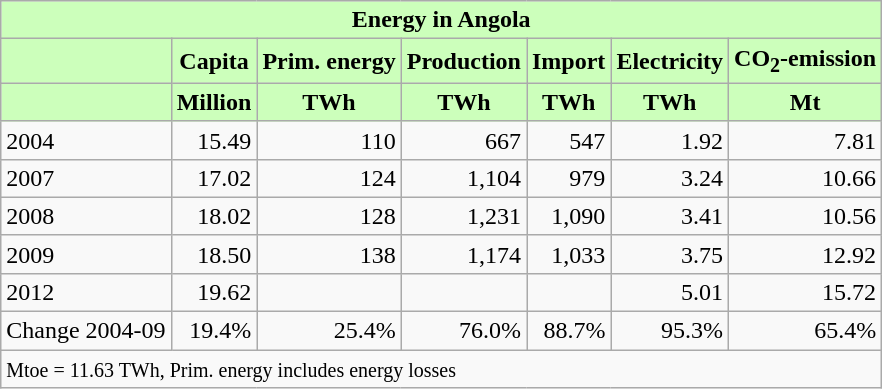<table class="wikitable">
<tr>
<th colspan="7" align="center" style="background-color: #cfb;">Energy in Angola</th>
</tr>
<tr>
<th style="background-color: #cfb;"></th>
<th style="background-color: #cfb;">Capita</th>
<th style="background-color: #cfb;">Prim. energy</th>
<th style="background-color: #cfb;">Production</th>
<th style="background-color: #cfb;">Import</th>
<th style="background-color: #cfb;">Electricity</th>
<th style="background-color: #cfb;">CO<sub>2</sub>-emission</th>
</tr>
<tr ---->
<th style="background-color: #cfb;"></th>
<th style="background-color: #cfb;">Million</th>
<th style="background-color: #cfb;">TWh</th>
<th style="background-color: #cfb;">TWh</th>
<th style="background-color: #cfb;">TWh</th>
<th style="background-color: #cfb;">TWh</th>
<th style="background-color: #cfb;">Mt</th>
</tr>
<tr ---->
<td align="left">2004</td>
<td align="right">15.49</td>
<td align="right">110</td>
<td align="right">667</td>
<td align="right">547</td>
<td align="right">1.92</td>
<td align="right">7.81</td>
</tr>
<tr ---->
<td align="left">2007</td>
<td align="right">17.02</td>
<td align="right">124</td>
<td align="right">1,104</td>
<td align="right">979</td>
<td align="right">3.24</td>
<td align="right">10.66</td>
</tr>
<tr ---->
<td align="left">2008</td>
<td align="right">18.02</td>
<td align="right">128</td>
<td align="right">1,231</td>
<td align="right">1,090</td>
<td align="right">3.41</td>
<td align="right">10.56</td>
</tr>
<tr ---->
<td align="left">2009</td>
<td align="right">18.50</td>
<td align="right">138</td>
<td align="right">1,174</td>
<td align="right">1,033</td>
<td align="right">3.75</td>
<td align="right">12.92</td>
</tr>
<tr ---->
<td align="left">2012</td>
<td align="right">19.62</td>
<td align="right"></td>
<td align="right"></td>
<td align="right"></td>
<td align="right">5.01</td>
<td align="right">15.72</td>
</tr>
<tr ---->
<td align="left">Change 2004-09</td>
<td align="right">19.4%</td>
<td align="right">25.4%</td>
<td align="right">76.0%</td>
<td align="right">88.7%</td>
<td align="right">95.3%</td>
<td align="right">65.4%</td>
</tr>
<tr ---->
<td align="left" colspan=7><small> Mtoe = 11.63 TWh, Prim. energy includes energy losses </small></td>
</tr>
</table>
